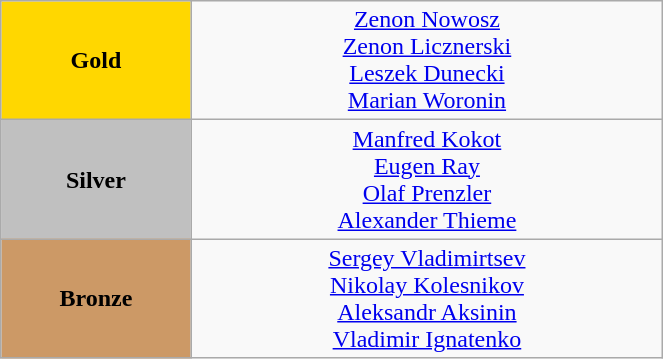<table class="wikitable" style="text-align:center; " width="35%">
<tr>
<td bgcolor="gold"><strong>Gold</strong></td>
<td><a href='#'>Zenon Nowosz</a><br><a href='#'>Zenon Licznerski</a><br><a href='#'>Leszek Dunecki</a><br><a href='#'>Marian Woronin</a><br><small><em></em></small></td>
</tr>
<tr>
<td bgcolor="silver"><strong>Silver</strong></td>
<td><a href='#'>Manfred Kokot</a><br><a href='#'>Eugen Ray</a><br><a href='#'>Olaf Prenzler</a><br><a href='#'>Alexander Thieme</a><br><small><em></em></small></td>
</tr>
<tr>
<td bgcolor="CC9966"><strong>Bronze</strong></td>
<td><a href='#'>Sergey Vladimirtsev</a><br><a href='#'>Nikolay Kolesnikov</a><br><a href='#'>Aleksandr Aksinin</a><br><a href='#'>Vladimir Ignatenko</a><br><small><em></em></small></td>
</tr>
</table>
